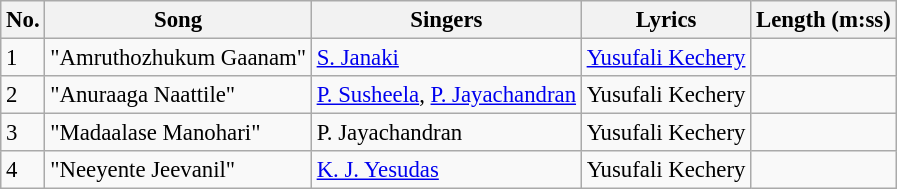<table class="wikitable" style="font-size:95%;">
<tr>
<th>No.</th>
<th>Song</th>
<th>Singers</th>
<th>Lyrics</th>
<th>Length (m:ss)</th>
</tr>
<tr>
<td>1</td>
<td>"Amruthozhukum Gaanam"</td>
<td><a href='#'>S. Janaki</a></td>
<td><a href='#'>Yusufali Kechery</a></td>
<td></td>
</tr>
<tr>
<td>2</td>
<td>"Anuraaga Naattile"</td>
<td><a href='#'>P. Susheela</a>, <a href='#'>P. Jayachandran</a></td>
<td>Yusufali Kechery</td>
<td></td>
</tr>
<tr>
<td>3</td>
<td>"Madaalase Manohari"</td>
<td>P. Jayachandran</td>
<td>Yusufali Kechery</td>
<td></td>
</tr>
<tr>
<td>4</td>
<td>"Neeyente Jeevanil"</td>
<td><a href='#'>K. J. Yesudas</a></td>
<td>Yusufali Kechery</td>
<td></td>
</tr>
</table>
